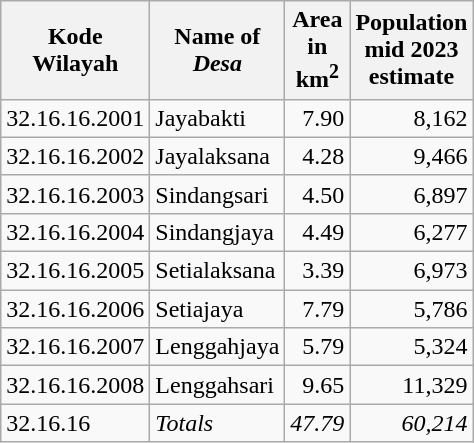<table class="wikitable">
<tr>
<th>Kode <br>Wilayah</th>
<th>Name of <br> <em>Desa</em></th>
<th>Area <br>in <br>km<sup>2</sup></th>
<th>Population<br>mid 2023<br>estimate</th>
</tr>
<tr>
<td>32.16.16.2001</td>
<td>Jayabakti</td>
<td align="right">7.90</td>
<td align="right">8,162</td>
</tr>
<tr>
<td>32.16.16.2002</td>
<td>Jayalaksana</td>
<td align="right">4.28</td>
<td align="right">9,466</td>
</tr>
<tr>
<td>32.16.16.2003</td>
<td>Sindangsari</td>
<td align="right">4.50</td>
<td align="right">6,897</td>
</tr>
<tr>
<td>32.16.16.2004</td>
<td>Sindangjaya</td>
<td align="right">4.49</td>
<td align="right">6,277</td>
</tr>
<tr>
<td>32.16.16.2005</td>
<td>Setialaksana</td>
<td align="right">3.39</td>
<td align="right">6,973</td>
</tr>
<tr>
<td>32.16.16.2006</td>
<td>Setiajaya</td>
<td align="right">7.79</td>
<td align="right">5,786</td>
</tr>
<tr>
<td>32.16.16.2007</td>
<td>Lenggahjaya</td>
<td align="right">5.79</td>
<td align="right">5,324</td>
</tr>
<tr>
<td>32.16.16.2008</td>
<td>Lenggahsari</td>
<td align="right">9.65</td>
<td align="right">11,329</td>
</tr>
<tr>
<td>32.16.16</td>
<td><em>Totals</em></td>
<td align="right"><em>47.79</em></td>
<td align="right"><em>60,214</em></td>
</tr>
</table>
